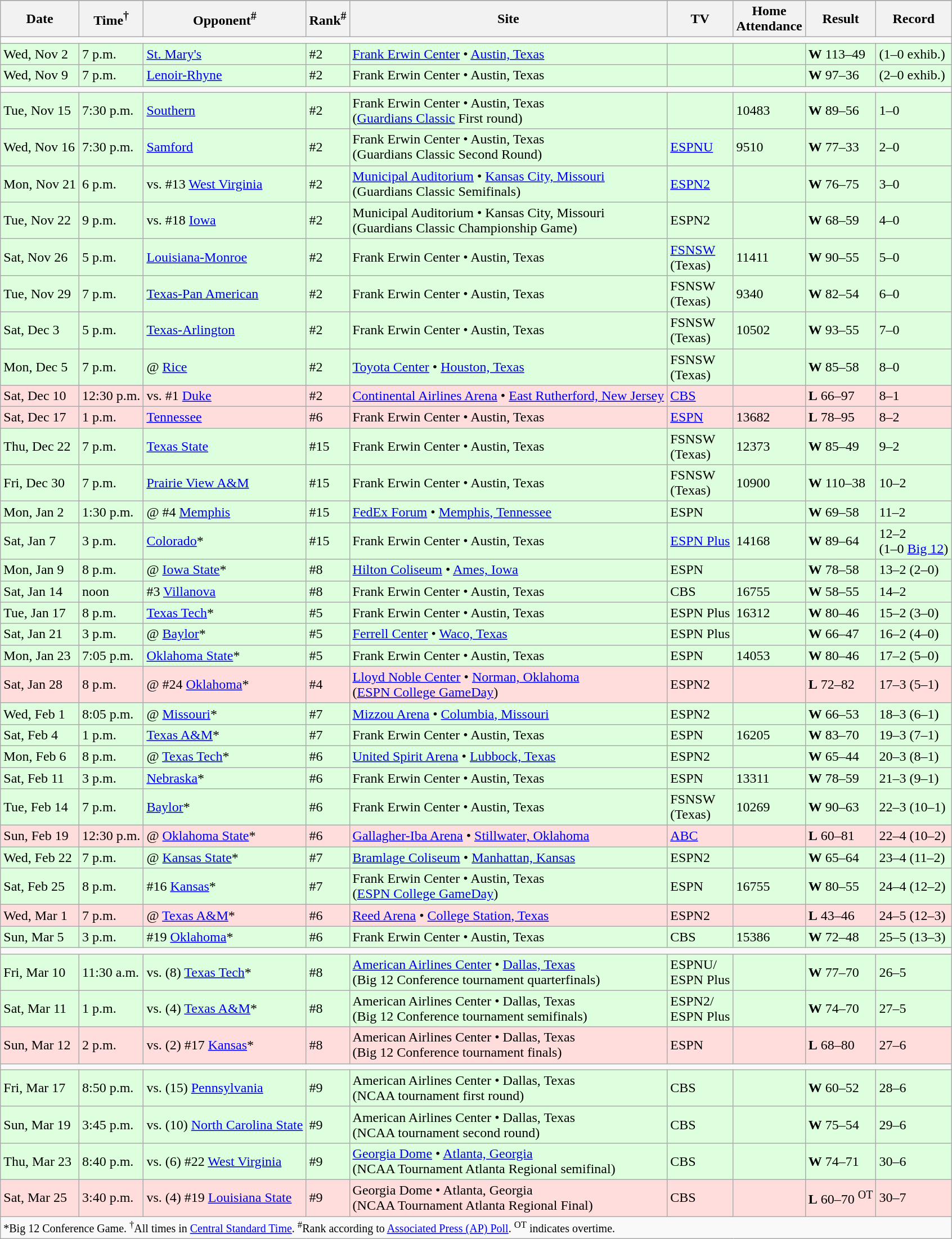<table class="wikitable">
<tr>
</tr>
<tr>
<th>Date</th>
<th>Time<sup>†</sup></th>
<th>Opponent<sup>#</sup></th>
<th>Rank<sup>#</sup></th>
<th>Site</th>
<th>TV</th>
<th>Home<br>Attendance</th>
<th>Result</th>
<th>Record</th>
</tr>
<tr>
<td colspan=9></td>
</tr>
<tr style="background: #ddffdd;">
<td>Wed, Nov 2</td>
<td>7 p.m.</td>
<td><a href='#'>St. Mary's</a></td>
<td>#2</td>
<td><a href='#'>Frank Erwin Center</a> • <a href='#'>Austin, Texas</a></td>
<td></td>
<td></td>
<td><strong>W</strong> 113–49</td>
<td>(1–0 exhib.)</td>
</tr>
<tr style="background: #ddffdd;">
<td>Wed, Nov 9</td>
<td>7 p.m.</td>
<td><a href='#'>Lenoir-Rhyne</a></td>
<td>#2</td>
<td>Frank Erwin Center • Austin, Texas</td>
<td></td>
<td></td>
<td><strong>W</strong> 97–36</td>
<td>(2–0 exhib.)</td>
</tr>
<tr>
<td colspan=9></td>
</tr>
<tr style="background: #ddffdd;">
<td>Tue, Nov 15</td>
<td>7:30 p.m.</td>
<td><a href='#'>Southern</a></td>
<td>#2</td>
<td>Frank Erwin Center • Austin, Texas<br>(<a href='#'>Guardians Classic</a> First round)</td>
<td></td>
<td>10483</td>
<td><strong>W</strong> 89–56</td>
<td>1–0</td>
</tr>
<tr style="background: #ddffdd;">
<td>Wed, Nov 16</td>
<td>7:30 p.m.</td>
<td><a href='#'>Samford</a></td>
<td>#2</td>
<td>Frank Erwin Center • Austin, Texas<br>(Guardians Classic Second Round)</td>
<td><a href='#'>ESPNU</a></td>
<td>9510</td>
<td><strong>W</strong> 77–33</td>
<td>2–0</td>
</tr>
<tr style="background: #ddffdd;">
<td>Mon, Nov 21</td>
<td>6 p.m.</td>
<td>vs. #13 <a href='#'>West Virginia</a></td>
<td>#2</td>
<td><a href='#'>Municipal Auditorium</a> • <a href='#'>Kansas City, Missouri</a><br>(Guardians Classic Semifinals)</td>
<td><a href='#'>ESPN2</a></td>
<td></td>
<td><strong>W</strong> 76–75</td>
<td>3–0</td>
</tr>
<tr style="background: #ddffdd;">
<td>Tue, Nov 22</td>
<td>9 p.m.</td>
<td>vs. #18 <a href='#'>Iowa</a></td>
<td>#2</td>
<td>Municipal Auditorium • Kansas City, Missouri<br>(Guardians Classic Championship Game)</td>
<td>ESPN2</td>
<td></td>
<td><strong>W</strong> 68–59</td>
<td>4–0</td>
</tr>
<tr style="background: #ddffdd;">
<td>Sat, Nov 26</td>
<td>5 p.m.</td>
<td><a href='#'>Louisiana-Monroe</a></td>
<td>#2</td>
<td>Frank Erwin Center • Austin, Texas</td>
<td><a href='#'>FSNSW</a><br>(Texas)</td>
<td>11411</td>
<td><strong>W</strong> 90–55</td>
<td>5–0</td>
</tr>
<tr style="background: #ddffdd;">
<td>Tue, Nov 29</td>
<td>7 p.m.</td>
<td><a href='#'>Texas-Pan American</a></td>
<td>#2</td>
<td>Frank Erwin Center • Austin, Texas</td>
<td>FSNSW<br>(Texas)</td>
<td>9340</td>
<td><strong>W</strong> 82–54</td>
<td>6–0</td>
</tr>
<tr style="background: #ddffdd;">
<td>Sat, Dec 3</td>
<td>5 p.m.</td>
<td><a href='#'>Texas-Arlington</a></td>
<td>#2</td>
<td>Frank Erwin Center • Austin, Texas</td>
<td>FSNSW<br>(Texas)</td>
<td>10502</td>
<td><strong>W</strong> 93–55</td>
<td>7–0</td>
</tr>
<tr style="background: #ddffdd;">
<td>Mon, Dec 5</td>
<td>7 p.m.</td>
<td>@ <a href='#'>Rice</a></td>
<td>#2</td>
<td><a href='#'>Toyota Center</a> • <a href='#'>Houston, Texas</a></td>
<td>FSNSW<br>(Texas)</td>
<td></td>
<td><strong>W</strong> 85–58</td>
<td>8–0</td>
</tr>
<tr style="background: #ffdddd;">
<td>Sat, Dec 10</td>
<td>12:30 p.m.</td>
<td>vs. #1 <a href='#'>Duke</a></td>
<td>#2</td>
<td><a href='#'>Continental Airlines Arena</a> • <a href='#'>East Rutherford, New Jersey</a></td>
<td><a href='#'>CBS</a></td>
<td></td>
<td><strong>L</strong> 66–97</td>
<td>8–1</td>
</tr>
<tr style="background: #ffdddd;">
<td>Sat, Dec 17</td>
<td>1 p.m.</td>
<td><a href='#'>Tennessee</a></td>
<td>#6</td>
<td>Frank Erwin Center • Austin, Texas</td>
<td><a href='#'>ESPN</a></td>
<td>13682</td>
<td><strong>L</strong> 78–95</td>
<td>8–2</td>
</tr>
<tr style="background: #ddffdd;">
<td>Thu, Dec 22</td>
<td>7 p.m.</td>
<td><a href='#'>Texas State</a></td>
<td>#15</td>
<td>Frank Erwin Center • Austin, Texas</td>
<td>FSNSW<br>(Texas)</td>
<td>12373</td>
<td><strong>W</strong> 85–49</td>
<td>9–2</td>
</tr>
<tr style="background: #ddffdd;">
<td>Fri, Dec 30</td>
<td>7 p.m.</td>
<td><a href='#'>Prairie View A&M</a></td>
<td>#15</td>
<td>Frank Erwin Center • Austin, Texas</td>
<td>FSNSW<br>(Texas)</td>
<td>10900</td>
<td><strong>W</strong> 110–38</td>
<td>10–2</td>
</tr>
<tr style="background: #ddffdd;">
<td>Mon, Jan 2</td>
<td>1:30 p.m.</td>
<td>@ #4 <a href='#'>Memphis</a></td>
<td>#15</td>
<td><a href='#'>FedEx Forum</a> • <a href='#'>Memphis, Tennessee</a></td>
<td>ESPN</td>
<td></td>
<td><strong>W</strong> 69–58</td>
<td>11–2</td>
</tr>
<tr style="background: #ddffdd;">
<td>Sat, Jan 7</td>
<td>3 p.m.</td>
<td><a href='#'>Colorado</a>*</td>
<td>#15</td>
<td>Frank Erwin Center • Austin, Texas</td>
<td><a href='#'>ESPN Plus</a></td>
<td>14168</td>
<td><strong>W</strong> 89–64</td>
<td>12–2<br>(1–0 <a href='#'>Big 12</a>)</td>
</tr>
<tr style="background: #ddffdd;">
<td>Mon, Jan 9</td>
<td>8 p.m.</td>
<td>@ <a href='#'>Iowa State</a>*</td>
<td>#8</td>
<td><a href='#'>Hilton Coliseum</a> • <a href='#'>Ames, Iowa</a></td>
<td>ESPN</td>
<td></td>
<td><strong>W</strong> 78–58</td>
<td>13–2 (2–0)</td>
</tr>
<tr style="background: #ddffdd;">
<td>Sat, Jan 14</td>
<td>noon</td>
<td>#3 <a href='#'>Villanova</a></td>
<td>#8</td>
<td>Frank Erwin Center • Austin, Texas</td>
<td>CBS</td>
<td>16755</td>
<td><strong>W</strong> 58–55</td>
<td>14–2</td>
</tr>
<tr style="background: #ddffdd;">
<td>Tue, Jan 17</td>
<td>8 p.m.</td>
<td><a href='#'>Texas Tech</a>*</td>
<td>#5</td>
<td>Frank Erwin Center • Austin, Texas</td>
<td>ESPN Plus</td>
<td>16312</td>
<td><strong>W</strong> 80–46</td>
<td>15–2 (3–0)</td>
</tr>
<tr style="background: #ddffdd;">
<td>Sat, Jan 21</td>
<td>3 p.m.</td>
<td>@ <a href='#'>Baylor</a>*</td>
<td>#5</td>
<td><a href='#'>Ferrell Center</a> • <a href='#'>Waco, Texas</a></td>
<td>ESPN Plus</td>
<td></td>
<td><strong>W</strong> 66–47</td>
<td>16–2 (4–0)</td>
</tr>
<tr style="background: #ddffdd;">
<td>Mon, Jan 23</td>
<td>7:05 p.m.</td>
<td><a href='#'>Oklahoma State</a>*</td>
<td>#5</td>
<td>Frank Erwin Center • Austin, Texas</td>
<td>ESPN</td>
<td>14053</td>
<td><strong>W</strong> 80–46</td>
<td>17–2 (5–0)</td>
</tr>
<tr style="background: #ffdddd;">
<td>Sat, Jan 28</td>
<td>8 p.m.</td>
<td>@ #24 <a href='#'>Oklahoma</a>*</td>
<td>#4</td>
<td><a href='#'>Lloyd Noble Center</a> • <a href='#'>Norman, Oklahoma</a><br>(<a href='#'>ESPN College GameDay</a>)</td>
<td>ESPN2</td>
<td></td>
<td><strong>L</strong> 72–82</td>
<td>17–3 (5–1)</td>
</tr>
<tr style="background: #ddffdd;">
<td>Wed, Feb 1</td>
<td>8:05 p.m.</td>
<td>@ <a href='#'>Missouri</a>*</td>
<td>#7</td>
<td><a href='#'>Mizzou Arena</a> • <a href='#'>Columbia, Missouri</a></td>
<td>ESPN2</td>
<td></td>
<td><strong>W</strong> 66–53</td>
<td>18–3 (6–1)</td>
</tr>
<tr style="background: #ddffdd;">
<td>Sat, Feb 4</td>
<td>1 p.m.</td>
<td><a href='#'>Texas A&M</a>*</td>
<td>#7</td>
<td>Frank Erwin Center • Austin, Texas</td>
<td>ESPN</td>
<td>16205</td>
<td><strong>W</strong> 83–70</td>
<td>19–3 (7–1)</td>
</tr>
<tr style="background: #ddffdd;">
<td>Mon, Feb 6</td>
<td>8 p.m.</td>
<td>@ <a href='#'>Texas Tech</a>*</td>
<td>#6</td>
<td><a href='#'>United Spirit Arena</a> • <a href='#'>Lubbock, Texas</a></td>
<td>ESPN2</td>
<td></td>
<td><strong>W</strong> 65–44</td>
<td>20–3 (8–1)</td>
</tr>
<tr style="background: #ddffdd;">
<td>Sat, Feb 11</td>
<td>3 p.m.</td>
<td><a href='#'>Nebraska</a>*</td>
<td>#6</td>
<td>Frank Erwin Center • Austin, Texas</td>
<td>ESPN</td>
<td>13311</td>
<td><strong>W</strong> 78–59</td>
<td>21–3 (9–1)</td>
</tr>
<tr style="background: #ddffdd;">
<td>Tue, Feb 14</td>
<td>7 p.m.</td>
<td><a href='#'>Baylor</a>*</td>
<td>#6</td>
<td>Frank Erwin Center • Austin, Texas</td>
<td>FSNSW<br>(Texas)</td>
<td>10269</td>
<td><strong>W</strong> 90–63</td>
<td>22–3 (10–1)</td>
</tr>
<tr style="background: #ffdddd;">
<td>Sun, Feb 19</td>
<td>12:30 p.m.</td>
<td>@ <a href='#'>Oklahoma State</a>*</td>
<td>#6</td>
<td><a href='#'>Gallagher-Iba Arena</a> • <a href='#'>Stillwater, Oklahoma</a></td>
<td><a href='#'>ABC</a></td>
<td></td>
<td><strong>L</strong> 60–81</td>
<td>22–4 (10–2)</td>
</tr>
<tr style="background: #ddffdd;">
<td>Wed, Feb 22</td>
<td>7 p.m.</td>
<td>@ <a href='#'>Kansas State</a>*</td>
<td>#7</td>
<td><a href='#'>Bramlage Coliseum</a> • <a href='#'>Manhattan, Kansas</a></td>
<td>ESPN2</td>
<td></td>
<td><strong>W</strong> 65–64</td>
<td>23–4 (11–2)</td>
</tr>
<tr style="background: #ddffdd;">
<td>Sat, Feb 25</td>
<td>8 p.m.</td>
<td>#16 <a href='#'>Kansas</a>*</td>
<td>#7</td>
<td>Frank Erwin Center • Austin, Texas<br>(<a href='#'>ESPN College GameDay</a>)</td>
<td>ESPN</td>
<td>16755</td>
<td><strong>W</strong> 80–55</td>
<td>24–4 (12–2)</td>
</tr>
<tr style="background: #ffdddd;">
<td>Wed, Mar 1</td>
<td>7 p.m.</td>
<td>@ <a href='#'>Texas A&M</a>*</td>
<td>#6</td>
<td><a href='#'>Reed Arena</a> • <a href='#'>College Station, Texas</a></td>
<td>ESPN2</td>
<td></td>
<td><strong>L</strong> 43–46</td>
<td>24–5 (12–3)</td>
</tr>
<tr style="background: #ddffdd;">
<td>Sun, Mar 5</td>
<td>3 p.m.</td>
<td>#19 <a href='#'>Oklahoma</a>*</td>
<td>#6</td>
<td>Frank Erwin Center • Austin, Texas</td>
<td>CBS</td>
<td>15386</td>
<td><strong>W</strong> 72–48</td>
<td>25–5 (13–3)</td>
</tr>
<tr>
<td colspan=9></td>
</tr>
<tr style="background: #ddffdd;">
<td>Fri, Mar 10</td>
<td>11:30 a.m.</td>
<td>vs. (8) <a href='#'>Texas Tech</a>*</td>
<td>#8</td>
<td><a href='#'>American Airlines Center</a> • <a href='#'>Dallas, Texas</a><br>(Big 12 Conference tournament quarterfinals)</td>
<td>ESPNU/<br>ESPN Plus</td>
<td></td>
<td><strong>W</strong> 77–70</td>
<td>26–5</td>
</tr>
<tr style="background: #ddffdd;">
<td>Sat, Mar 11</td>
<td>1 p.m.</td>
<td>vs. (4) <a href='#'>Texas A&M</a>*</td>
<td>#8</td>
<td>American Airlines Center • Dallas, Texas<br>(Big 12 Conference tournament semifinals)</td>
<td>ESPN2/<br>ESPN Plus</td>
<td></td>
<td><strong>W</strong> 74–70</td>
<td>27–5</td>
</tr>
<tr style="background: #ffdddd;">
<td>Sun, Mar 12</td>
<td>2 p.m.</td>
<td>vs. (2) #17 <a href='#'>Kansas</a>*</td>
<td>#8</td>
<td>American Airlines Center • Dallas, Texas<br>(Big 12 Conference tournament finals)</td>
<td>ESPN</td>
<td></td>
<td><strong>L</strong> 68–80</td>
<td>27–6</td>
</tr>
<tr>
<td colspan=9></td>
</tr>
<tr style="background: #ddffdd;">
<td>Fri, Mar 17</td>
<td>8:50 p.m.</td>
<td>vs. (15) <a href='#'>Pennsylvania</a></td>
<td>#9</td>
<td>American Airlines Center • Dallas, Texas<br>(NCAA tournament first round)</td>
<td>CBS</td>
<td></td>
<td><strong>W</strong> 60–52</td>
<td>28–6</td>
</tr>
<tr style="background: #ddffdd;">
<td>Sun, Mar 19</td>
<td>3:45 p.m.</td>
<td>vs. (10) <a href='#'>North Carolina State</a></td>
<td>#9</td>
<td>American Airlines Center • Dallas, Texas<br>(NCAA tournament second round)</td>
<td>CBS</td>
<td></td>
<td><strong>W</strong> 75–54</td>
<td>29–6</td>
</tr>
<tr style="background: #ddffdd;">
<td>Thu, Mar 23</td>
<td>8:40 p.m.</td>
<td>vs. (6) #22 <a href='#'>West Virginia</a></td>
<td>#9</td>
<td><a href='#'>Georgia Dome</a> • <a href='#'>Atlanta, Georgia</a><br>(NCAA Tournament Atlanta Regional semifinal)</td>
<td>CBS</td>
<td></td>
<td><strong>W</strong> 74–71</td>
<td>30–6</td>
</tr>
<tr style="background: #ffdddd;">
<td>Sat, Mar 25</td>
<td>3:40 p.m.</td>
<td>vs. (4) #19 <a href='#'>Louisiana State</a></td>
<td>#9</td>
<td>Georgia Dome • Atlanta, Georgia<br>(NCAA Tournament Atlanta Regional Final)</td>
<td>CBS</td>
<td></td>
<td><strong>L</strong> 60–70 <sup>OT</sup></td>
<td>30–7</td>
</tr>
<tr>
<td colspan=9><small>*Big 12 Conference Game. <sup>†</sup>All times in <a href='#'>Central Standard Time</a>. <sup>#</sup>Rank according to <a href='#'>Associated Press (AP) Poll</a>. <sup>OT</sup> indicates overtime.</small></td>
</tr>
</table>
